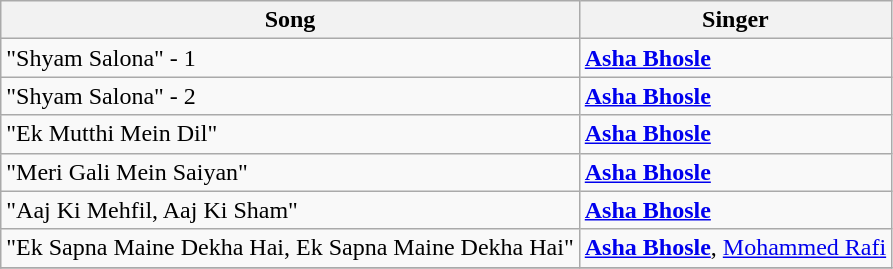<table class="wikitable">
<tr>
<th>Song</th>
<th>Singer</th>
</tr>
<tr>
<td>"Shyam Salona" - 1</td>
<td><strong><a href='#'>Asha Bhosle</a></strong></td>
</tr>
<tr>
<td>"Shyam Salona" - 2</td>
<td><strong><a href='#'>Asha Bhosle</a></strong></td>
</tr>
<tr>
<td>"Ek Mutthi Mein Dil"</td>
<td><strong><a href='#'>Asha Bhosle</a></strong></td>
</tr>
<tr>
<td>"Meri Gali Mein Saiyan"</td>
<td><strong><a href='#'>Asha Bhosle</a></strong></td>
</tr>
<tr>
<td>"Aaj Ki Mehfil, Aaj Ki Sham"</td>
<td><strong><a href='#'>Asha Bhosle</a></strong></td>
</tr>
<tr>
<td>"Ek Sapna Maine Dekha Hai, Ek Sapna Maine Dekha Hai"</td>
<td><strong><a href='#'>Asha Bhosle</a></strong>, <a href='#'>Mohammed Rafi</a></td>
</tr>
<tr>
</tr>
</table>
